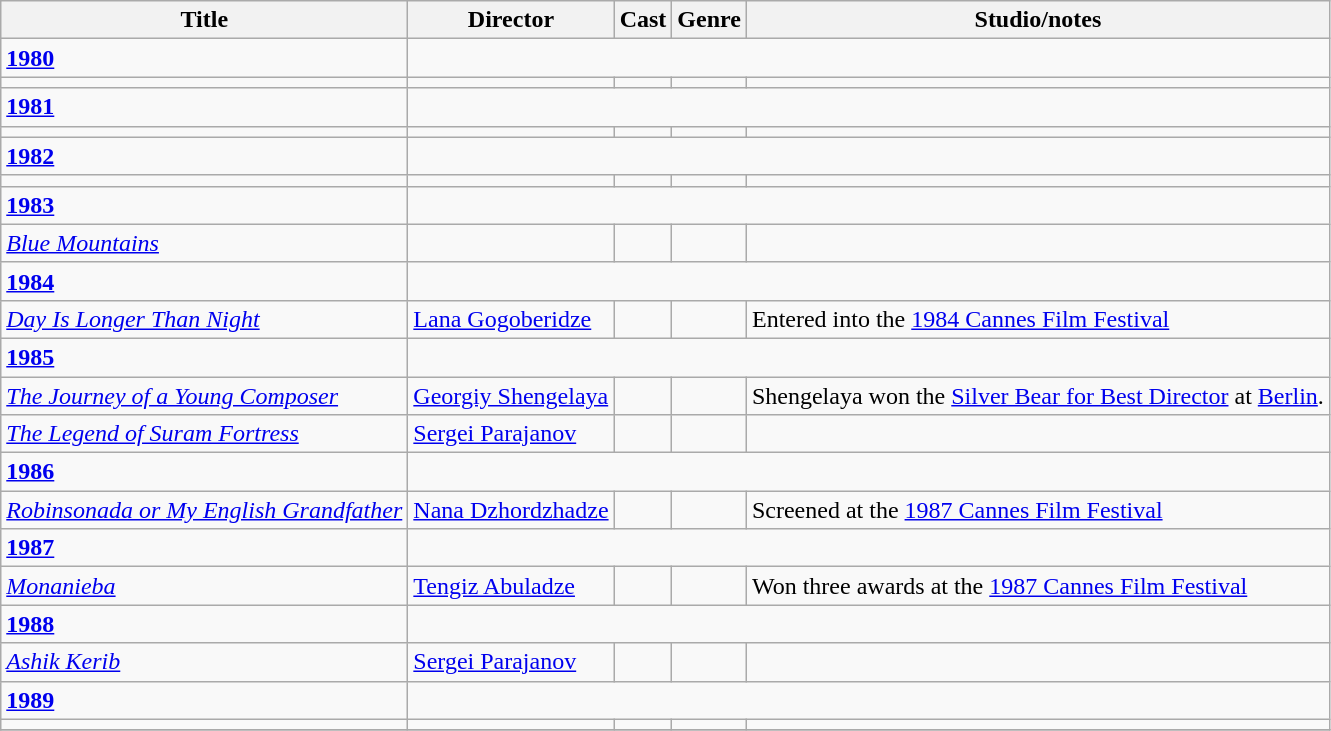<table class="wikitable">
<tr>
<th>Title</th>
<th>Director</th>
<th>Cast</th>
<th>Genre</th>
<th>Studio/notes</th>
</tr>
<tr>
<td><strong><a href='#'>1980</a></strong></td>
</tr>
<tr>
<td></td>
<td></td>
<td></td>
<td></td>
<td></td>
</tr>
<tr>
<td><strong><a href='#'>1981</a></strong></td>
</tr>
<tr>
<td></td>
<td></td>
<td></td>
<td></td>
<td></td>
</tr>
<tr>
<td><strong><a href='#'>1982</a></strong></td>
</tr>
<tr>
<td></td>
<td></td>
<td></td>
<td></td>
<td></td>
</tr>
<tr>
<td><strong><a href='#'>1983</a></strong></td>
</tr>
<tr>
<td><em><a href='#'>Blue Mountains</a></em></td>
<td></td>
<td></td>
<td></td>
<td></td>
</tr>
<tr>
<td><strong><a href='#'>1984</a></strong></td>
</tr>
<tr>
<td><em><a href='#'>Day Is Longer Than Night</a></em></td>
<td><a href='#'>Lana Gogoberidze</a></td>
<td></td>
<td></td>
<td>Entered into the <a href='#'>1984 Cannes Film Festival</a></td>
</tr>
<tr>
<td><strong><a href='#'>1985</a></strong></td>
</tr>
<tr>
<td><em><a href='#'>The Journey of a Young Composer</a></em></td>
<td><a href='#'>Georgiy Shengelaya</a></td>
<td></td>
<td></td>
<td>Shengelaya won the <a href='#'>Silver Bear for Best Director</a> at <a href='#'>Berlin</a>.</td>
</tr>
<tr>
<td><em><a href='#'>The Legend of Suram Fortress</a></em></td>
<td><a href='#'>Sergei Parajanov</a></td>
<td></td>
<td></td>
<td></td>
</tr>
<tr>
<td><strong><a href='#'>1986</a></strong></td>
</tr>
<tr>
<td><em><a href='#'>Robinsonada or My English Grandfather</a></em></td>
<td><a href='#'>Nana Dzhordzhadze</a></td>
<td></td>
<td></td>
<td>Screened at the <a href='#'>1987 Cannes Film Festival</a></td>
</tr>
<tr>
<td><strong><a href='#'>1987</a></strong></td>
</tr>
<tr>
<td><em><a href='#'>Monanieba</a></em></td>
<td><a href='#'>Tengiz Abuladze</a></td>
<td></td>
<td></td>
<td>Won three awards at the <a href='#'>1987 Cannes Film Festival</a></td>
</tr>
<tr>
<td><strong><a href='#'>1988</a></strong></td>
</tr>
<tr>
<td><em><a href='#'>Ashik Kerib</a></em></td>
<td><a href='#'>Sergei Parajanov</a></td>
<td></td>
<td></td>
<td></td>
</tr>
<tr>
<td><strong><a href='#'>1989</a></strong></td>
</tr>
<tr>
<td></td>
<td></td>
<td></td>
<td></td>
<td></td>
</tr>
<tr>
</tr>
</table>
